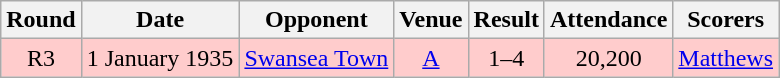<table class="wikitable" style="font-size:100%; text-align:center">
<tr>
<th>Round</th>
<th>Date</th>
<th>Opponent</th>
<th>Venue</th>
<th>Result</th>
<th>Attendance</th>
<th>Scorers</th>
</tr>
<tr style="background-color: #FFCCCC;">
<td>R3</td>
<td>1 January 1935</td>
<td><a href='#'>Swansea Town</a></td>
<td><a href='#'>A</a></td>
<td>1–4</td>
<td>20,200</td>
<td><a href='#'>Matthews</a></td>
</tr>
</table>
